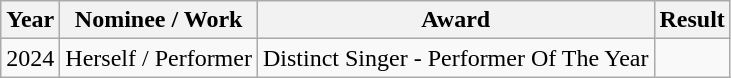<table class="wikitable">
<tr>
<th>Year</th>
<th>Nominee / Work</th>
<th>Award</th>
<th>Result</th>
</tr>
<tr>
<td>2024</td>
<td>Herself / Performer</td>
<td>Distinct Singer - Performer Of The Year</td>
<td></td>
</tr>
</table>
